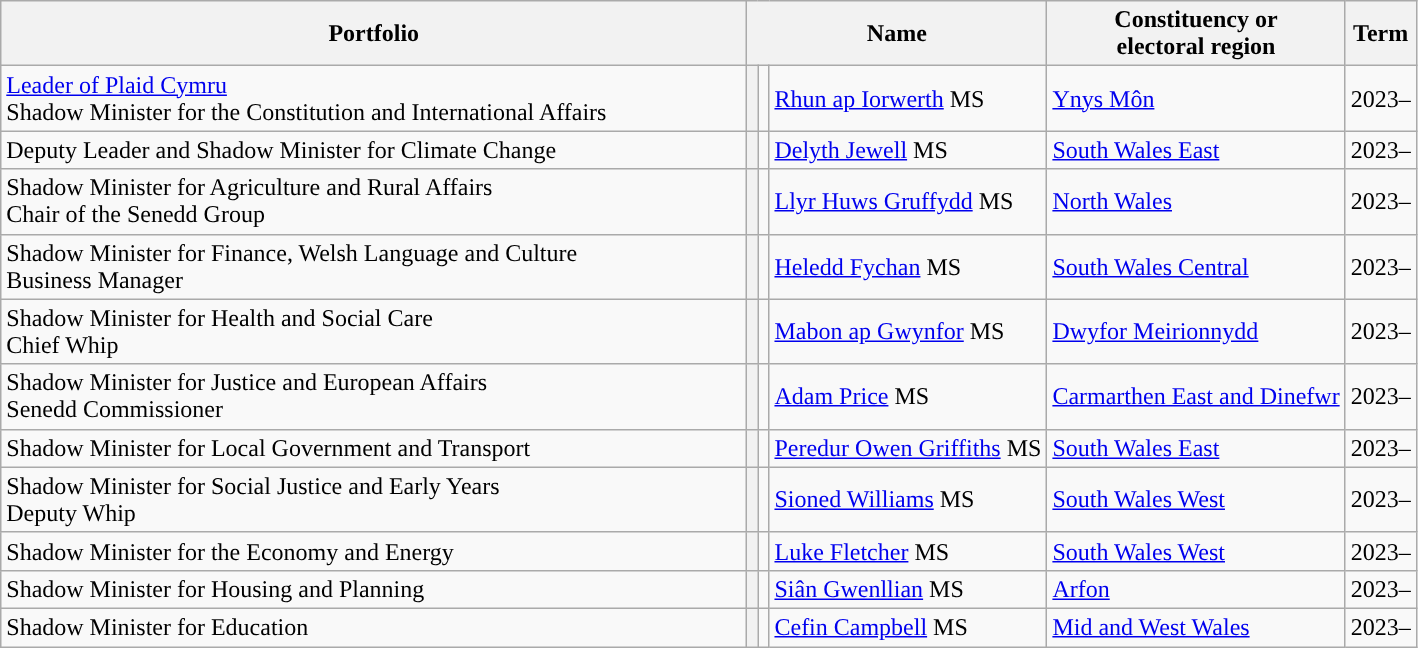<table class="wikitable">
<tr>
<th style="width: 490px">Portfolio</th>
<th colspan="3">Name</th>
<th>Constituency or<br>electoral region</th>
<th>Term</th>
</tr>
<tr>
<td><a href='#'>Leader of Plaid Cymru</a><br>Shadow Minister for the Constitution and International Affairs</td>
<th style="background-color: "></th>
<td></td>
<td><a href='#'>Rhun ap Iorwerth</a> MS</td>
<td><a href='#'>Ynys Môn</a></td>
<td>2023–</td>
</tr>
<tr>
<td>Deputy Leader and Shadow Minister for Climate Change</td>
<th style="background-color: "></th>
<td></td>
<td><a href='#'>Delyth Jewell</a> MS</td>
<td><a href='#'>South Wales East</a></td>
<td>2023–</td>
</tr>
<tr>
<td>Shadow Minister for Agriculture and Rural Affairs<br>Chair of the Senedd Group</td>
<th style="background-color: "></th>
<td></td>
<td link="https://commons.wikimedia.org/wiki/File:Rhun_ap_Iorwerth_AM_(27555192223).jpg"><a href='#'>Llyr Huws Gruffydd</a> MS</td>
<td><a href='#'>North Wales</a></td>
<td>2023–</td>
</tr>
<tr>
<td>Shadow Minister for Finance, Welsh Language and Culture<br>Business Manager</td>
<th style="background-color: "></th>
<td></td>
<td><a href='#'>Heledd Fychan</a> MS</td>
<td><a href='#'>South Wales Central</a></td>
<td>2023–</td>
</tr>
<tr>
<td>Shadow Minister for Health and Social Care<br>Chief Whip</td>
<th style="background-color: "></th>
<td></td>
<td><a href='#'>Mabon ap Gwynfor</a> MS</td>
<td><a href='#'>Dwyfor Meirionnydd</a></td>
<td>2023–</td>
</tr>
<tr>
<td>Shadow Minister for Justice and European Affairs<br>Senedd Commissioner</td>
<th style="background-color: "></th>
<td></td>
<td link="https://commons.wikimedia.org/wiki/File:Si%C3%A2n_Gwenllian_AM_(28092344141).jpg"><a href='#'>Adam Price</a> MS</td>
<td><a href='#'>Carmarthen East and Dinefwr</a></td>
<td>2023–</td>
</tr>
<tr>
<td>Shadow Minister for Local Government and Transport</td>
<th style="background-color: "></th>
<td></td>
<td link="https://commons.wikimedia.org/wiki/File:Helen_Mary_Jones_AM.jpg"><a href='#'>Peredur Owen Griffiths</a> MS</td>
<td><a href='#'>South Wales East</a></td>
<td>2023–</td>
</tr>
<tr>
<td>Shadow Minister for Social Justice and Early Years<br>Deputy Whip</td>
<th style="background-color: "></th>
<td></td>
<td link="https://commons.wikimedia.org/wiki/File:Dai_Lloyd_AM_(28170816265).jpg"><a href='#'>Sioned Williams</a> MS</td>
<td><a href='#'>South Wales West</a></td>
<td>2023–</td>
</tr>
<tr>
<td>Shadow Minister for the Economy and Energy</td>
<th style="background-color: "></th>
<td></td>
<td><a href='#'>Luke Fletcher</a> MS</td>
<td><a href='#'>South Wales West</a></td>
<td>2023–</td>
</tr>
<tr>
<td>Shadow Minister for Housing and Planning</td>
<th style="background-color: "></th>
<td></td>
<td link="https://commons.wikimedia.org/wiki/File:Delyth_Jewell_(cropped).jpg"><a href='#'>Siân Gwenllian</a> MS</td>
<td><a href='#'>Arfon</a></td>
<td>2023–</td>
</tr>
<tr>
<td>Shadow Minister for Education</td>
<th style="background-color: "></th>
<td></td>
<td><a href='#'>Cefin Campbell</a> MS</td>
<td><a href='#'>Mid and West Wales</a></td>
<td>2023–</td>
</tr>
</table>
